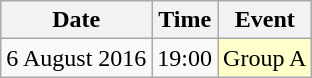<table class = "wikitable" style="text-align:center;">
<tr>
<th>Date</th>
<th>Time</th>
<th>Event</th>
</tr>
<tr>
<td>6 August 2016</td>
<td>19:00</td>
<td bgcolor=ffffcc>Group A</td>
</tr>
</table>
